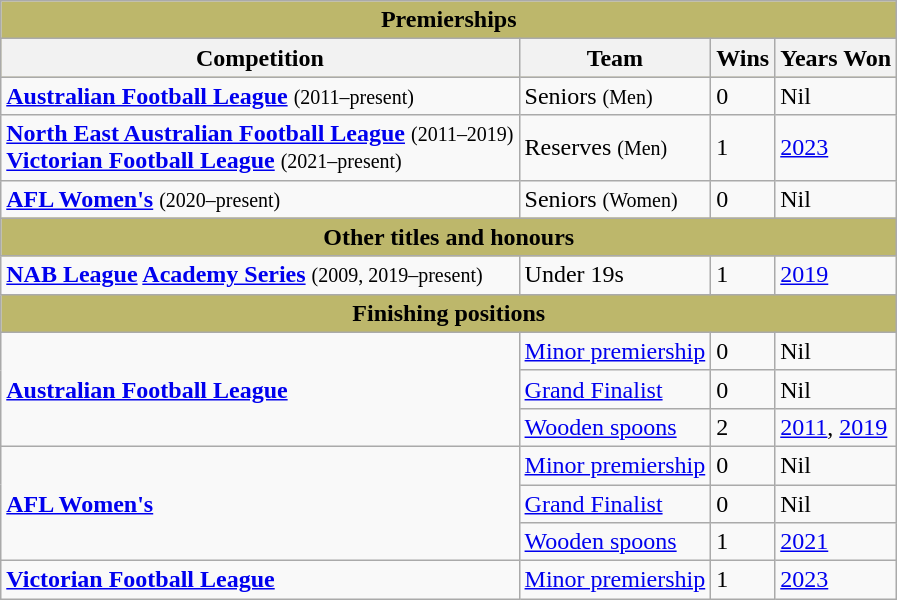<table class="wikitable">
<tr>
<td colspan="4" style="background:#bdb76b;" align="center"><strong>Premierships</strong></td>
</tr>
<tr style="background:#bdb76b;">
<th>Competition</th>
<th>Team</th>
<th>Wins</th>
<th>Years Won</th>
</tr>
<tr>
<td><strong><a href='#'>Australian Football League</a></strong> <small>(2011–present)</small></td>
<td>Seniors <small>(Men)</small></td>
<td>0</td>
<td>Nil</td>
</tr>
<tr>
<td><strong><a href='#'>North East Australian Football League</a></strong> <small>(2011–2019)</small><br><strong><a href='#'>Victorian Football League</a></strong> <small>(2021–present)</small></td>
<td>Reserves <small>(Men)</small></td>
<td>1</td>
<td><a href='#'>2023</a></td>
</tr>
<tr>
<td><strong><a href='#'>AFL Women's</a></strong> <small>(2020–present)</small></td>
<td>Seniors <small>(Women)</small></td>
<td>0</td>
<td>Nil</td>
</tr>
<tr>
<td colspan="4" style="background:#bdb76b;" align="center"><strong>Other titles and honours</strong></td>
</tr>
<tr>
<td><strong><a href='#'>NAB League</a> <a href='#'>Academy Series</a></strong> <small>(2009, 2019–present)</small></td>
<td>Under 19s</td>
<td>1</td>
<td><a href='#'>2019</a></td>
</tr>
<tr>
<td colspan="4" style="background:#bdb76b;" align="center"><strong>Finishing positions</strong></td>
</tr>
<tr>
<td rowspan=3 scope="row" style="text-align: left"><strong><a href='#'>Australian Football League</a></strong></td>
<td><a href='#'>Minor premiership</a></td>
<td>0</td>
<td>Nil</td>
</tr>
<tr>
<td><a href='#'>Grand Finalist</a></td>
<td>0</td>
<td>Nil</td>
</tr>
<tr>
<td><a href='#'>Wooden spoons</a></td>
<td>2</td>
<td><a href='#'>2011</a>, <a href='#'>2019</a></td>
</tr>
<tr>
<td rowspan=3 scope="row" style="text-align: left"><strong><a href='#'>AFL Women's</a></strong></td>
<td><a href='#'>Minor premiership</a></td>
<td>0</td>
<td>Nil</td>
</tr>
<tr>
<td><a href='#'>Grand Finalist</a></td>
<td>0</td>
<td>Nil</td>
</tr>
<tr>
<td><a href='#'>Wooden spoons</a></td>
<td>1</td>
<td><a href='#'>2021</a></td>
</tr>
<tr>
<td><strong><a href='#'>Victorian Football League</a></strong></td>
<td><a href='#'>Minor premiership</a></td>
<td>1</td>
<td><a href='#'>2023</a></td>
</tr>
</table>
